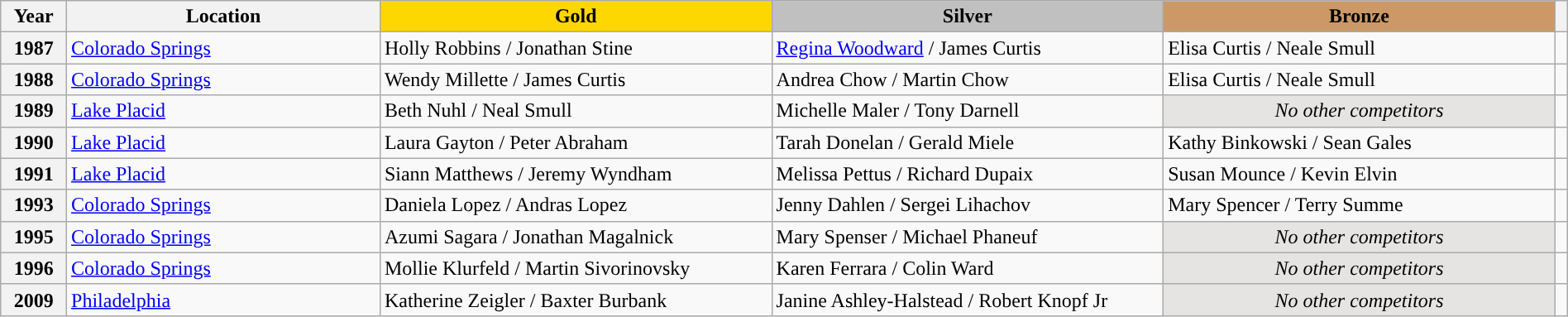<table class="wikitable unsortable" style="text-align:left; width:100%;">
<tr>
<th scope="col" style="text-align:center;">Year</th>
<th scope="col" style="text-align:center; width:20%">Location</th>
<td scope="col" style="text-align:center; width:25%; background:gold"><strong>Gold</strong></td>
<td scope="col" style="text-align:center; width:25%; background:silver"><strong>Silver</strong></td>
<td scope="col" style="text-align:center; width:25%; background:#c96"><strong>Bronze</strong></td>
<th scope="col" style="text-align:center"></th>
</tr>
<tr>
<th scope="row">1987</th>
<td><a href='#'>Colorado Springs</a></td>
<td>Holly Robbins / Jonathan Stine</td>
<td><a href='#'>Regina Woodward</a> / James Curtis</td>
<td>Elisa Curtis / Neale Smull</td>
<td></td>
</tr>
<tr>
<th scope="row">1988</th>
<td><a href='#'>Colorado Springs</a></td>
<td>Wendy Millette / James Curtis</td>
<td>Andrea Chow / Martin Chow</td>
<td>Elisa Curtis / Neale Smull</td>
<td></td>
</tr>
<tr>
<th scope="row">1989</th>
<td><a href='#'>Lake Placid</a></td>
<td>Beth Nuhl / Neal Smull</td>
<td>Michelle Maler / Tony Darnell</td>
<td align="center" bgcolor="e5e4e2"><em>No other competitors</em></td>
<td></td>
</tr>
<tr>
<th scope="row">1990</th>
<td><a href='#'>Lake Placid</a></td>
<td>Laura Gayton / Peter Abraham</td>
<td>Tarah Donelan / Gerald Miele</td>
<td>Kathy Binkowski / Sean Gales</td>
<td></td>
</tr>
<tr>
<th scope="row">1991</th>
<td><a href='#'>Lake Placid</a></td>
<td>Siann Matthews / Jeremy Wyndham</td>
<td>Melissa Pettus / Richard Dupaix</td>
<td>Susan Mounce / Kevin Elvin</td>
<td></td>
</tr>
<tr>
<th scope="row">1993</th>
<td><a href='#'>Colorado Springs</a></td>
<td>Daniela Lopez / Andras Lopez</td>
<td>Jenny Dahlen / Sergei Lihachov</td>
<td>Mary Spencer / Terry Summe</td>
<td></td>
</tr>
<tr>
<th scope="row">1995</th>
<td><a href='#'>Colorado Springs</a></td>
<td>Azumi Sagara / Jonathan Magalnick</td>
<td>Mary Spenser / Michael Phaneuf</td>
<td align="center" bgcolor="e5e4e2"><em>No other competitors</em></td>
<td></td>
</tr>
<tr>
<th scope="row">1996</th>
<td><a href='#'>Colorado Springs</a></td>
<td>Mollie Klurfeld / Martin Sivorinovsky</td>
<td>Karen Ferrara / Colin Ward</td>
<td align="center" bgcolor="e5e4e2"><em>No other competitors</em></td>
<td></td>
</tr>
<tr>
<th scope="row">2009</th>
<td><a href='#'>Philadelphia</a></td>
<td>Katherine Zeigler / Baxter Burbank</td>
<td>Janine Ashley-Halstead / Robert Knopf Jr</td>
<td align="center" bgcolor="e5e4e2"><em>No other competitors</em></td>
<td></td>
</tr>
</table>
